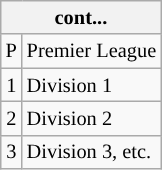<table class="wikitable" style="font-size:85%">
<tr>
<th colspan=2>cont...</th>
</tr>
<tr>
<td style="text-align: center;">P</td>
<td>Premier League</td>
</tr>
<tr>
<td style="text-align: center;">1</td>
<td>Division 1</td>
</tr>
<tr>
<td style="text-align: center;">2</td>
<td>Division 2</td>
</tr>
<tr>
<td style="text-align: center;">3</td>
<td>Division 3, etc.</td>
</tr>
</table>
